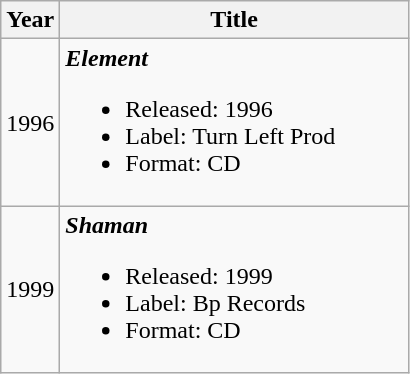<table class="wikitable">
<tr>
<th>Year</th>
<th style="width:225px;">Title</th>
</tr>
<tr>
<td>1996</td>
<td><strong><em>Element</em></strong><br><ul><li>Released: 1996</li><li>Label: Turn Left Prod </li><li>Format: CD</li></ul></td>
</tr>
<tr>
<td>1999</td>
<td><strong><em>Shaman</em></strong><br><ul><li>Released: 1999</li><li>Label: Bp Records </li><li>Format: CD</li></ul></td>
</tr>
</table>
